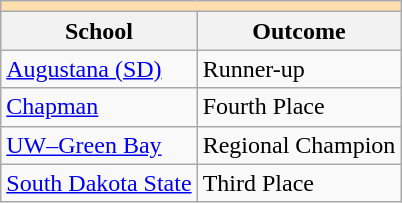<table class="wikitable" style="float:left; margin-right:1em;">
<tr>
<th colspan="3" style="background:#ffdead;"></th>
</tr>
<tr>
<th>School</th>
<th>Outcome</th>
</tr>
<tr>
<td><a href='#'>Augustana (SD)</a></td>
<td>Runner-up</td>
</tr>
<tr>
<td><a href='#'>Chapman</a></td>
<td>Fourth Place</td>
</tr>
<tr>
<td><a href='#'>UW–Green Bay</a></td>
<td>Regional Champion</td>
</tr>
<tr>
<td><a href='#'>South Dakota State</a></td>
<td>Third Place</td>
</tr>
</table>
